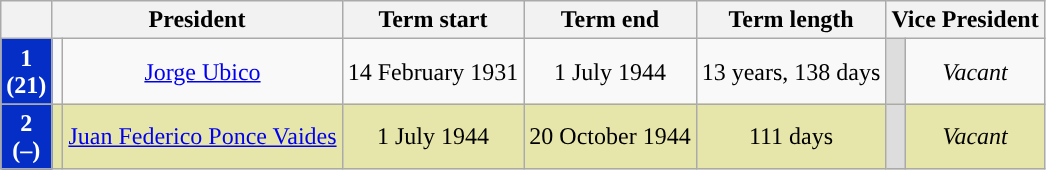<table class="wikitable" style="text-align:center">
<tr>
<th></th>
<th colspan=2>President</th>
<th>Term start</th>
<th>Term end</th>
<th>Term length</th>
<th colspan=2>Vice President</th>
</tr>
<tr>
<th style="background:#042EC6; color:white">1<br>(21)</th>
<td></td>
<td><a href='#'>Jorge Ubico</a><br></td>
<td>14 February 1931</td>
<td>1 July 1944</td>
<td>13 years, 138 days</td>
<th style="background:#DDDDDD; color:white"></th>
<td><em>Vacant</em></td>
</tr>
<tr style="background:#E6E6AA">
<th style="background:#042EC6; color:white">2<br>(–)</th>
<td></td>
<td><a href='#'>Juan Federico Ponce Vaides</a><br></td>
<td>1 July 1944</td>
<td>20 October 1944</td>
<td>111 days</td>
<th style="background:#DDDDDD; color:white"></th>
<td><em>Vacant</em></td>
</tr>
</table>
